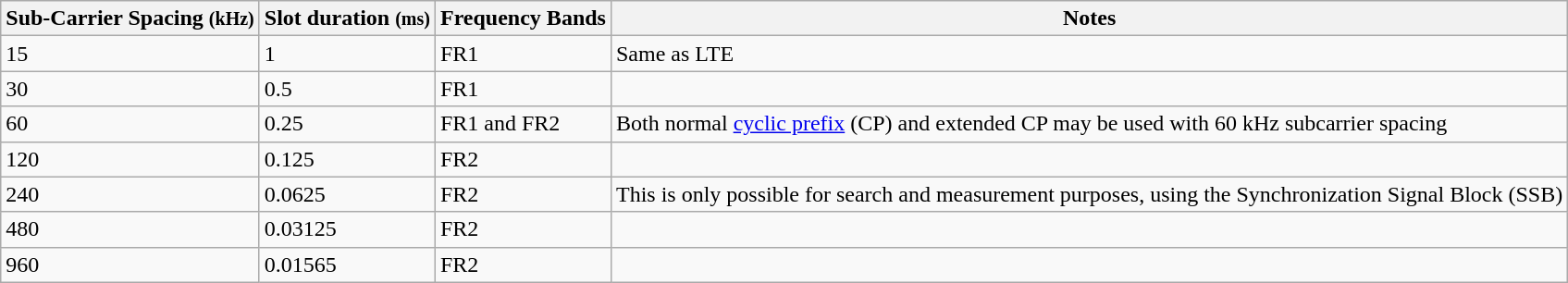<table class="sortable wikitable">
<tr>
<th data-sort-type="number">Sub-Carrier Spacing <small>(kHz)</small></th>
<th data-sort-type="number"><abbr>Slot duration <small>(ms)</small></abbr></th>
<th class="unsortable">Frequency Bands</th>
<th class="unsortable">Notes</th>
</tr>
<tr>
<td>15</td>
<td>1</td>
<td>FR1</td>
<td>Same as LTE</td>
</tr>
<tr>
<td>30</td>
<td>0.5</td>
<td>FR1</td>
<td></td>
</tr>
<tr>
<td>60</td>
<td>0.25</td>
<td>FR1 and FR2</td>
<td>Both normal <a href='#'>cyclic prefix</a> (CP) and extended CP may be used with 60 kHz subcarrier spacing</td>
</tr>
<tr>
<td>120</td>
<td>0.125</td>
<td>FR2</td>
<td></td>
</tr>
<tr>
<td>240</td>
<td>0.0625</td>
<td>FR2</td>
<td>This is only possible for search and measurement purposes, using the Synchronization Signal Block (SSB)</td>
</tr>
<tr>
<td>480</td>
<td>0.03125</td>
<td>FR2</td>
<td></td>
</tr>
<tr>
<td>960</td>
<td>0.01565</td>
<td>FR2</td>
<td></td>
</tr>
</table>
